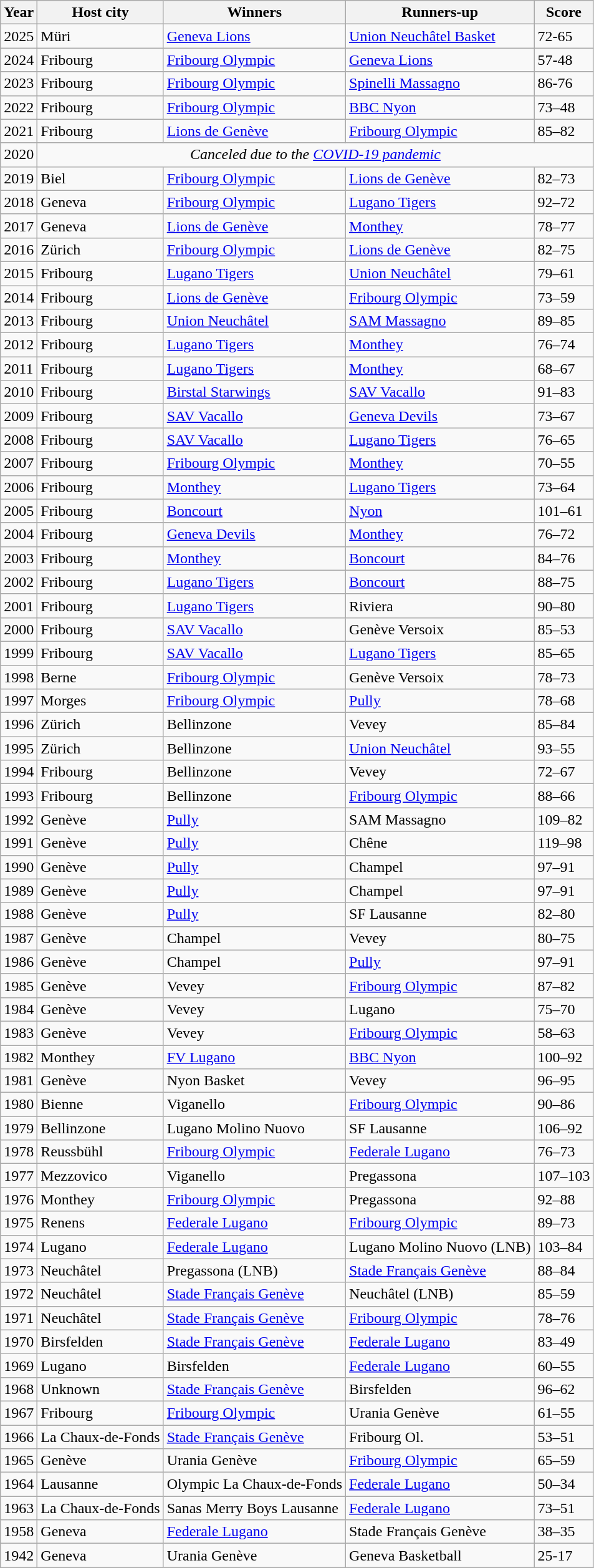<table class="wikitable">
<tr>
<th>Year</th>
<th>Host city</th>
<th>Winners</th>
<th>Runners-up</th>
<th>Score</th>
</tr>
<tr>
<td>2025</td>
<td>Müri</td>
<td><a href='#'>Geneva Lions</a></td>
<td><a href='#'>Union Neuchâtel Basket</a></td>
<td>72-65</td>
</tr>
<tr>
<td>2024</td>
<td>Fribourg</td>
<td><a href='#'>Fribourg Olympic</a></td>
<td><a href='#'>Geneva Lions</a></td>
<td>57-48</td>
</tr>
<tr>
<td>2023</td>
<td>Fribourg</td>
<td><a href='#'>Fribourg Olympic</a></td>
<td><a href='#'>Spinelli Massagno</a></td>
<td>86-76</td>
</tr>
<tr>
<td>2022</td>
<td>Fribourg</td>
<td><a href='#'>Fribourg Olympic</a></td>
<td><a href='#'>BBC Nyon</a></td>
<td>73–48</td>
</tr>
<tr>
<td>2021</td>
<td>Fribourg</td>
<td><a href='#'>Lions de Genève</a></td>
<td><a href='#'>Fribourg Olympic</a></td>
<td>85–82</td>
</tr>
<tr>
<td>2020</td>
<td colspan=4 style="text-align:center;"><em>Canceled due to the <a href='#'>COVID-19 pandemic</a></em></td>
</tr>
<tr>
<td>2019</td>
<td>Biel</td>
<td><a href='#'>Fribourg Olympic</a></td>
<td><a href='#'>Lions de Genève</a></td>
<td>82–73</td>
</tr>
<tr>
<td>2018</td>
<td>Geneva</td>
<td><a href='#'>Fribourg Olympic</a></td>
<td><a href='#'>Lugano Tigers</a></td>
<td>92–72</td>
</tr>
<tr>
<td>2017</td>
<td>Geneva</td>
<td><a href='#'>Lions de Genève</a></td>
<td><a href='#'>Monthey</a></td>
<td>78–77</td>
</tr>
<tr>
<td>2016</td>
<td>Zürich</td>
<td><a href='#'>Fribourg Olympic</a></td>
<td><a href='#'>Lions de Genève</a></td>
<td>82–75</td>
</tr>
<tr>
<td>2015</td>
<td>Fribourg</td>
<td><a href='#'>Lugano Tigers</a></td>
<td><a href='#'>Union Neuchâtel</a></td>
<td>79–61</td>
</tr>
<tr>
<td>2014</td>
<td>Fribourg</td>
<td><a href='#'>Lions de Genève</a></td>
<td><a href='#'>Fribourg Olympic</a></td>
<td>73–59</td>
</tr>
<tr>
<td>2013</td>
<td>Fribourg</td>
<td><a href='#'>Union Neuchâtel</a></td>
<td><a href='#'>SAM Massagno</a></td>
<td>89–85</td>
</tr>
<tr>
<td>2012</td>
<td>Fribourg</td>
<td><a href='#'>Lugano Tigers</a></td>
<td><a href='#'>Monthey</a></td>
<td>76–74</td>
</tr>
<tr>
<td>2011</td>
<td>Fribourg</td>
<td><a href='#'>Lugano Tigers</a></td>
<td><a href='#'>Monthey</a></td>
<td>68–67</td>
</tr>
<tr>
<td>2010</td>
<td>Fribourg</td>
<td><a href='#'>Birstal Starwings</a></td>
<td><a href='#'>SAV Vacallo</a></td>
<td>91–83</td>
</tr>
<tr>
<td>2009</td>
<td>Fribourg</td>
<td><a href='#'>SAV Vacallo</a></td>
<td><a href='#'>Geneva Devils</a></td>
<td>73–67</td>
</tr>
<tr>
<td>2008</td>
<td>Fribourg</td>
<td><a href='#'>SAV Vacallo</a></td>
<td><a href='#'>Lugano Tigers</a></td>
<td>76–65</td>
</tr>
<tr>
<td>2007</td>
<td>Fribourg</td>
<td><a href='#'>Fribourg Olympic</a></td>
<td><a href='#'>Monthey</a></td>
<td>70–55</td>
</tr>
<tr>
<td>2006</td>
<td>Fribourg</td>
<td><a href='#'>Monthey</a></td>
<td><a href='#'>Lugano Tigers</a></td>
<td>73–64</td>
</tr>
<tr>
<td>2005</td>
<td>Fribourg</td>
<td><a href='#'>Boncourt</a></td>
<td><a href='#'>Nyon</a></td>
<td>101–61</td>
</tr>
<tr>
<td>2004</td>
<td>Fribourg</td>
<td><a href='#'>Geneva Devils</a></td>
<td><a href='#'>Monthey</a></td>
<td>76–72</td>
</tr>
<tr>
<td>2003</td>
<td>Fribourg</td>
<td><a href='#'>Monthey</a></td>
<td><a href='#'>Boncourt</a></td>
<td>84–76</td>
</tr>
<tr>
<td>2002</td>
<td>Fribourg</td>
<td><a href='#'>Lugano Tigers</a></td>
<td><a href='#'>Boncourt</a></td>
<td>88–75</td>
</tr>
<tr>
<td>2001</td>
<td>Fribourg</td>
<td><a href='#'>Lugano Tigers</a></td>
<td>Riviera</td>
<td>90–80</td>
</tr>
<tr>
<td>2000</td>
<td>Fribourg</td>
<td><a href='#'>SAV Vacallo</a></td>
<td>Genève Versoix</td>
<td>85–53</td>
</tr>
<tr>
<td>1999</td>
<td>Fribourg</td>
<td><a href='#'>SAV Vacallo</a></td>
<td><a href='#'>Lugano Tigers</a></td>
<td>85–65</td>
</tr>
<tr>
<td>1998</td>
<td>Berne</td>
<td><a href='#'>Fribourg Olympic</a></td>
<td>Genève Versoix</td>
<td>78–73</td>
</tr>
<tr>
<td>1997</td>
<td>Morges</td>
<td><a href='#'>Fribourg Olympic</a></td>
<td><a href='#'>Pully</a></td>
<td>78–68</td>
</tr>
<tr>
<td>1996</td>
<td>Zürich</td>
<td>Bellinzone</td>
<td>Vevey</td>
<td>85–84</td>
</tr>
<tr>
<td>1995</td>
<td>Zürich</td>
<td>Bellinzone</td>
<td><a href='#'>Union Neuchâtel</a></td>
<td>93–55</td>
</tr>
<tr>
<td>1994</td>
<td>Fribourg</td>
<td>Bellinzone</td>
<td>Vevey</td>
<td>72–67</td>
</tr>
<tr>
<td>1993</td>
<td>Fribourg</td>
<td>Bellinzone</td>
<td><a href='#'>Fribourg Olympic</a></td>
<td>88–66</td>
</tr>
<tr>
<td>1992</td>
<td>Genève</td>
<td><a href='#'>Pully</a></td>
<td>SAM Massagno</td>
<td>109–82</td>
</tr>
<tr>
<td>1991</td>
<td>Genève</td>
<td><a href='#'>Pully</a></td>
<td>Chêne</td>
<td>119–98</td>
</tr>
<tr>
<td>1990</td>
<td>Genève</td>
<td><a href='#'>Pully</a></td>
<td>Champel</td>
<td>97–91</td>
</tr>
<tr>
<td>1989</td>
<td>Genève</td>
<td><a href='#'>Pully</a></td>
<td>Champel</td>
<td>97–91</td>
</tr>
<tr>
<td>1988</td>
<td>Genève</td>
<td><a href='#'>Pully</a></td>
<td>SF Lausanne</td>
<td>82–80</td>
</tr>
<tr>
<td>1987</td>
<td>Genève</td>
<td>Champel</td>
<td>Vevey</td>
<td>80–75</td>
</tr>
<tr>
<td>1986</td>
<td>Genève</td>
<td>Champel</td>
<td><a href='#'>Pully</a></td>
<td>97–91</td>
</tr>
<tr>
<td>1985</td>
<td>Genève</td>
<td>Vevey</td>
<td><a href='#'>Fribourg Olympic</a></td>
<td>87–82</td>
</tr>
<tr>
<td>1984</td>
<td>Genève</td>
<td>Vevey</td>
<td>Lugano</td>
<td>75–70</td>
</tr>
<tr>
<td>1983</td>
<td>Genève</td>
<td>Vevey</td>
<td><a href='#'>Fribourg Olympic</a></td>
<td>58–63</td>
</tr>
<tr>
<td>1982</td>
<td>Monthey</td>
<td><a href='#'>FV Lugano</a></td>
<td><a href='#'>BBC Nyon</a></td>
<td>100–92</td>
</tr>
<tr>
<td>1981</td>
<td>Genève</td>
<td>Nyon Basket</td>
<td>Vevey</td>
<td>96–95</td>
</tr>
<tr>
<td>1980</td>
<td>Bienne</td>
<td>Viganello</td>
<td><a href='#'>Fribourg Olympic</a></td>
<td>90–86</td>
</tr>
<tr>
<td>1979</td>
<td>Bellinzone</td>
<td>Lugano Molino Nuovo</td>
<td>SF Lausanne</td>
<td>106–92</td>
</tr>
<tr>
<td>1978</td>
<td>Reussbühl</td>
<td><a href='#'>Fribourg Olympic</a></td>
<td><a href='#'>Federale Lugano</a></td>
<td>76–73</td>
</tr>
<tr>
<td>1977</td>
<td>Mezzovico</td>
<td>Viganello</td>
<td>Pregassona</td>
<td>107–103</td>
</tr>
<tr>
<td>1976</td>
<td>Monthey</td>
<td><a href='#'>Fribourg Olympic</a></td>
<td>Pregassona</td>
<td>92–88</td>
</tr>
<tr>
<td>1975</td>
<td>Renens</td>
<td><a href='#'>Federale Lugano</a></td>
<td><a href='#'>Fribourg Olympic</a></td>
<td>89–73</td>
</tr>
<tr>
<td>1974</td>
<td>Lugano</td>
<td><a href='#'>Federale Lugano</a></td>
<td>Lugano Molino Nuovo (LNB)</td>
<td>103–84</td>
</tr>
<tr>
<td>1973</td>
<td>Neuchâtel</td>
<td>Pregassona (LNB)</td>
<td><a href='#'>Stade Français Genève</a></td>
<td>88–84</td>
</tr>
<tr>
<td>1972</td>
<td>Neuchâtel</td>
<td><a href='#'>Stade Français Genève</a></td>
<td>Neuchâtel (LNB)</td>
<td>85–59</td>
</tr>
<tr>
<td>1971</td>
<td>Neuchâtel</td>
<td><a href='#'>Stade Français Genève</a></td>
<td><a href='#'>Fribourg Olympic</a></td>
<td>78–76</td>
</tr>
<tr>
<td>1970</td>
<td>Birsfelden</td>
<td><a href='#'>Stade Français Genève</a></td>
<td><a href='#'>Federale Lugano</a></td>
<td>83–49</td>
</tr>
<tr>
<td>1969</td>
<td>Lugano</td>
<td>Birsfelden</td>
<td><a href='#'>Federale Lugano</a></td>
<td>60–55</td>
</tr>
<tr>
<td>1968</td>
<td>Unknown</td>
<td><a href='#'>Stade Français Genève</a></td>
<td>Birsfelden</td>
<td>96–62</td>
</tr>
<tr>
<td>1967</td>
<td>Fribourg</td>
<td><a href='#'>Fribourg Olympic</a></td>
<td>Urania Genève</td>
<td>61–55</td>
</tr>
<tr>
<td>1966</td>
<td>La Chaux-de-Fonds</td>
<td><a href='#'>Stade Français Genève</a></td>
<td>Fribourg Ol.</td>
<td>53–51</td>
</tr>
<tr>
<td>1965</td>
<td>Genève</td>
<td>Urania Genève</td>
<td><a href='#'>Fribourg Olympic</a></td>
<td>65–59</td>
</tr>
<tr>
<td>1964</td>
<td>Lausanne</td>
<td>Olympic La Chaux-de-Fonds</td>
<td><a href='#'>Federale Lugano</a></td>
<td>50–34</td>
</tr>
<tr>
<td>1963</td>
<td>La Chaux-de-Fonds</td>
<td>Sanas Merry Boys Lausanne</td>
<td><a href='#'>Federale Lugano</a></td>
<td>73–51</td>
</tr>
<tr>
<td>1958</td>
<td>Geneva</td>
<td><a href='#'>Federale Lugano</a></td>
<td>Stade Français Genève</td>
<td>38–35</td>
</tr>
<tr>
<td>1942</td>
<td>Geneva</td>
<td>Urania Genève</td>
<td>Geneva Basketball</td>
<td>25-17</td>
</tr>
</table>
